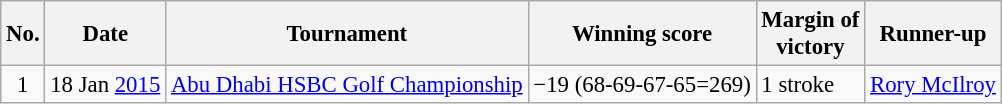<table class="wikitable" style="font-size:95%;">
<tr>
<th>No.</th>
<th>Date</th>
<th>Tournament</th>
<th>Winning score</th>
<th>Margin of<br>victory</th>
<th>Runner-up</th>
</tr>
<tr>
<td align=center>1</td>
<td align=right>18 Jan <a href='#'>2015</a></td>
<td><a href='#'>Abu Dhabi HSBC Golf Championship</a></td>
<td>−19 (68-69-67-65=269)</td>
<td>1 stroke</td>
<td> <a href='#'>Rory McIlroy</a></td>
</tr>
</table>
